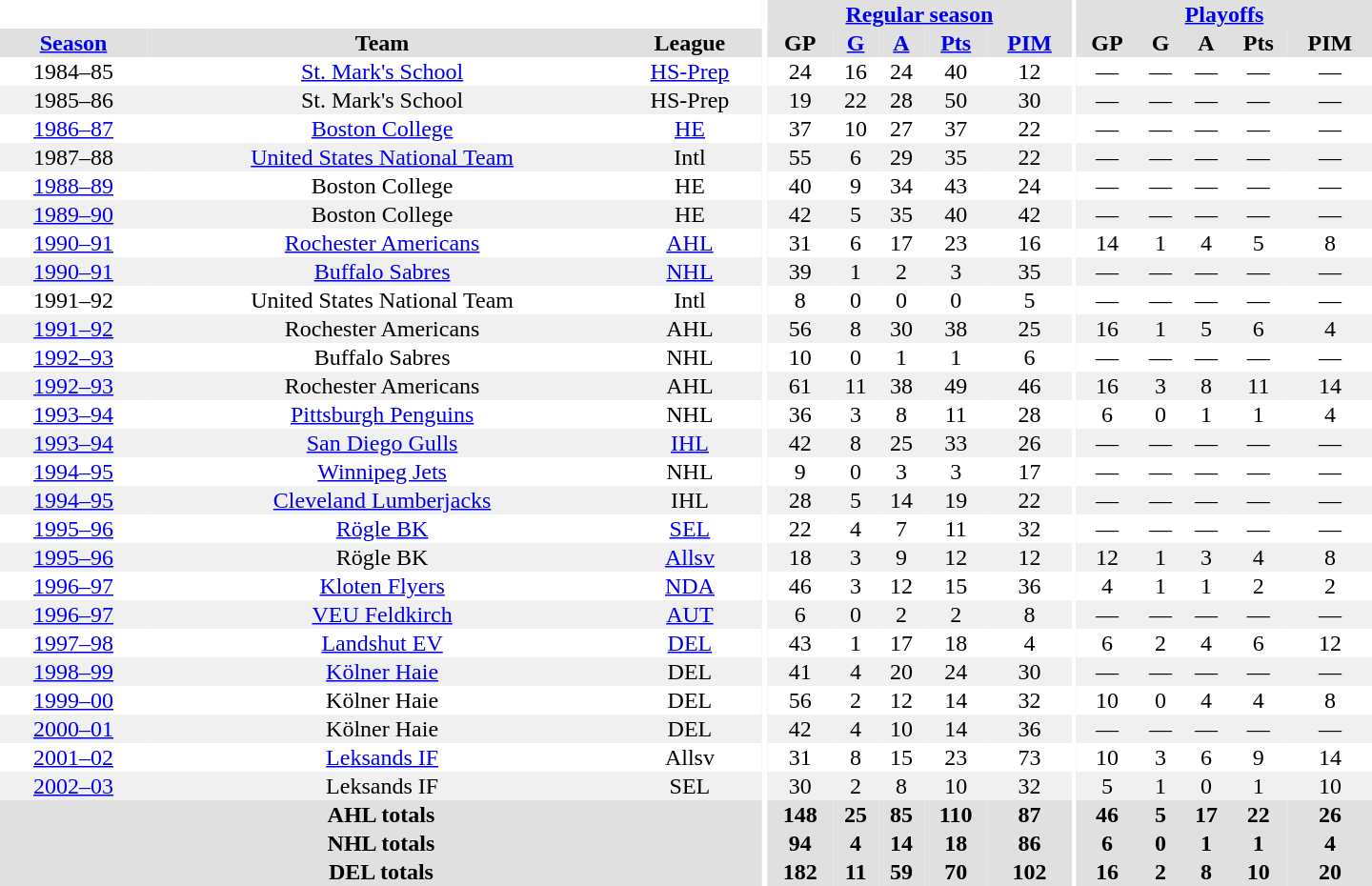<table border="0" cellpadding="1" cellspacing="0" style="text-align:center; width:60em">
<tr bgcolor="#e0e0e0">
<th colspan="3" bgcolor="#ffffff"></th>
<th rowspan="100" bgcolor="#ffffff"></th>
<th colspan="5"><a href='#'>Regular season</a></th>
<th rowspan="100" bgcolor="#ffffff"></th>
<th colspan="5"><a href='#'>Playoffs</a></th>
</tr>
<tr bgcolor="#e0e0e0">
<th><a href='#'>Season</a></th>
<th>Team</th>
<th>League</th>
<th>GP</th>
<th><a href='#'>G</a></th>
<th><a href='#'>A</a></th>
<th><a href='#'>Pts</a></th>
<th><a href='#'>PIM</a></th>
<th>GP</th>
<th>G</th>
<th>A</th>
<th>Pts</th>
<th>PIM</th>
</tr>
<tr>
<td>1984–85</td>
<td><a href='#'>St. Mark's School</a></td>
<td><a href='#'>HS-Prep</a></td>
<td>24</td>
<td>16</td>
<td>24</td>
<td>40</td>
<td>12</td>
<td>—</td>
<td>—</td>
<td>—</td>
<td>—</td>
<td>—</td>
</tr>
<tr bgcolor="#f0f0f0">
<td>1985–86</td>
<td>St. Mark's School</td>
<td>HS-Prep</td>
<td>19</td>
<td>22</td>
<td>28</td>
<td>50</td>
<td>30</td>
<td>—</td>
<td>—</td>
<td>—</td>
<td>—</td>
<td>—</td>
</tr>
<tr>
<td><a href='#'>1986–87</a></td>
<td><a href='#'>Boston College</a></td>
<td><a href='#'>HE</a></td>
<td>37</td>
<td>10</td>
<td>27</td>
<td>37</td>
<td>22</td>
<td>—</td>
<td>—</td>
<td>—</td>
<td>—</td>
<td>—</td>
</tr>
<tr bgcolor="#f0f0f0">
<td>1987–88</td>
<td><a href='#'>United States National Team</a></td>
<td>Intl</td>
<td>55</td>
<td>6</td>
<td>29</td>
<td>35</td>
<td>22</td>
<td>—</td>
<td>—</td>
<td>—</td>
<td>—</td>
<td>—</td>
</tr>
<tr>
<td><a href='#'>1988–89</a></td>
<td>Boston College</td>
<td>HE</td>
<td>40</td>
<td>9</td>
<td>34</td>
<td>43</td>
<td>24</td>
<td>—</td>
<td>—</td>
<td>—</td>
<td>—</td>
<td>—</td>
</tr>
<tr bgcolor="#f0f0f0">
<td><a href='#'>1989–90</a></td>
<td>Boston College</td>
<td>HE</td>
<td>42</td>
<td>5</td>
<td>35</td>
<td>40</td>
<td>42</td>
<td>—</td>
<td>—</td>
<td>—</td>
<td>—</td>
<td>—</td>
</tr>
<tr>
<td><a href='#'>1990–91</a></td>
<td><a href='#'>Rochester Americans</a></td>
<td><a href='#'>AHL</a></td>
<td>31</td>
<td>6</td>
<td>17</td>
<td>23</td>
<td>16</td>
<td>14</td>
<td>1</td>
<td>4</td>
<td>5</td>
<td>8</td>
</tr>
<tr bgcolor="#f0f0f0">
<td><a href='#'>1990–91</a></td>
<td><a href='#'>Buffalo Sabres</a></td>
<td><a href='#'>NHL</a></td>
<td>39</td>
<td>1</td>
<td>2</td>
<td>3</td>
<td>35</td>
<td>—</td>
<td>—</td>
<td>—</td>
<td>—</td>
<td>—</td>
</tr>
<tr>
<td>1991–92</td>
<td>United States National Team</td>
<td>Intl</td>
<td>8</td>
<td>0</td>
<td>0</td>
<td>0</td>
<td>5</td>
<td>—</td>
<td>—</td>
<td>—</td>
<td>—</td>
<td>—</td>
</tr>
<tr bgcolor="#f0f0f0">
<td><a href='#'>1991–92</a></td>
<td>Rochester Americans</td>
<td>AHL</td>
<td>56</td>
<td>8</td>
<td>30</td>
<td>38</td>
<td>25</td>
<td>16</td>
<td>1</td>
<td>5</td>
<td>6</td>
<td>4</td>
</tr>
<tr>
<td><a href='#'>1992–93</a></td>
<td>Buffalo Sabres</td>
<td>NHL</td>
<td>10</td>
<td>0</td>
<td>1</td>
<td>1</td>
<td>6</td>
<td>—</td>
<td>—</td>
<td>—</td>
<td>—</td>
<td>—</td>
</tr>
<tr bgcolor="#f0f0f0">
<td><a href='#'>1992–93</a></td>
<td>Rochester Americans</td>
<td>AHL</td>
<td>61</td>
<td>11</td>
<td>38</td>
<td>49</td>
<td>46</td>
<td>16</td>
<td>3</td>
<td>8</td>
<td>11</td>
<td>14</td>
</tr>
<tr>
<td><a href='#'>1993–94</a></td>
<td><a href='#'>Pittsburgh Penguins</a></td>
<td>NHL</td>
<td>36</td>
<td>3</td>
<td>8</td>
<td>11</td>
<td>28</td>
<td>6</td>
<td>0</td>
<td>1</td>
<td>1</td>
<td>4</td>
</tr>
<tr bgcolor="#f0f0f0">
<td><a href='#'>1993–94</a></td>
<td><a href='#'>San Diego Gulls</a></td>
<td><a href='#'>IHL</a></td>
<td>42</td>
<td>8</td>
<td>25</td>
<td>33</td>
<td>26</td>
<td>—</td>
<td>—</td>
<td>—</td>
<td>—</td>
<td>—</td>
</tr>
<tr>
<td><a href='#'>1994–95</a></td>
<td><a href='#'>Winnipeg Jets</a></td>
<td>NHL</td>
<td>9</td>
<td>0</td>
<td>3</td>
<td>3</td>
<td>17</td>
<td>—</td>
<td>—</td>
<td>—</td>
<td>—</td>
<td>—</td>
</tr>
<tr bgcolor="#f0f0f0">
<td><a href='#'>1994–95</a></td>
<td><a href='#'>Cleveland Lumberjacks</a></td>
<td>IHL</td>
<td>28</td>
<td>5</td>
<td>14</td>
<td>19</td>
<td>22</td>
<td>—</td>
<td>—</td>
<td>—</td>
<td>—</td>
<td>—</td>
</tr>
<tr>
<td><a href='#'>1995–96</a></td>
<td><a href='#'>Rögle BK</a></td>
<td><a href='#'>SEL</a></td>
<td>22</td>
<td>4</td>
<td>7</td>
<td>11</td>
<td>32</td>
<td>—</td>
<td>—</td>
<td>—</td>
<td>—</td>
<td>—</td>
</tr>
<tr bgcolor="#f0f0f0">
<td><a href='#'>1995–96</a></td>
<td>Rögle BK</td>
<td><a href='#'>Allsv</a></td>
<td>18</td>
<td>3</td>
<td>9</td>
<td>12</td>
<td>12</td>
<td>12</td>
<td>1</td>
<td>3</td>
<td>4</td>
<td>8</td>
</tr>
<tr>
<td><a href='#'>1996–97</a></td>
<td><a href='#'>Kloten Flyers</a></td>
<td><a href='#'>NDA</a></td>
<td>46</td>
<td>3</td>
<td>12</td>
<td>15</td>
<td>36</td>
<td>4</td>
<td>1</td>
<td>1</td>
<td>2</td>
<td>2</td>
</tr>
<tr bgcolor="#f0f0f0">
<td><a href='#'>1996–97</a></td>
<td><a href='#'>VEU Feldkirch</a></td>
<td><a href='#'>AUT</a></td>
<td>6</td>
<td>0</td>
<td>2</td>
<td>2</td>
<td>8</td>
<td>—</td>
<td>—</td>
<td>—</td>
<td>—</td>
<td>—</td>
</tr>
<tr>
<td><a href='#'>1997–98</a></td>
<td><a href='#'>Landshut EV</a></td>
<td><a href='#'>DEL</a></td>
<td>43</td>
<td>1</td>
<td>17</td>
<td>18</td>
<td>4</td>
<td>6</td>
<td>2</td>
<td>4</td>
<td>6</td>
<td>12</td>
</tr>
<tr bgcolor="#f0f0f0">
<td><a href='#'>1998–99</a></td>
<td><a href='#'>Kölner Haie</a></td>
<td>DEL</td>
<td>41</td>
<td>4</td>
<td>20</td>
<td>24</td>
<td>30</td>
<td>—</td>
<td>—</td>
<td>—</td>
<td>—</td>
<td>—</td>
</tr>
<tr>
<td><a href='#'>1999–00</a></td>
<td>Kölner Haie</td>
<td>DEL</td>
<td>56</td>
<td>2</td>
<td>12</td>
<td>14</td>
<td>32</td>
<td>10</td>
<td>0</td>
<td>4</td>
<td>4</td>
<td>8</td>
</tr>
<tr bgcolor="#f0f0f0">
<td><a href='#'>2000–01</a></td>
<td>Kölner Haie</td>
<td>DEL</td>
<td>42</td>
<td>4</td>
<td>10</td>
<td>14</td>
<td>36</td>
<td>—</td>
<td>—</td>
<td>—</td>
<td>—</td>
<td>—</td>
</tr>
<tr>
<td><a href='#'>2001–02</a></td>
<td><a href='#'>Leksands IF</a></td>
<td>Allsv</td>
<td>31</td>
<td>8</td>
<td>15</td>
<td>23</td>
<td>73</td>
<td>10</td>
<td>3</td>
<td>6</td>
<td>9</td>
<td>14</td>
</tr>
<tr bgcolor="#f0f0f0">
<td><a href='#'>2002–03</a></td>
<td>Leksands IF</td>
<td>SEL</td>
<td>30</td>
<td>2</td>
<td>8</td>
<td>10</td>
<td>32</td>
<td>5</td>
<td>1</td>
<td>0</td>
<td>1</td>
<td>10</td>
</tr>
<tr bgcolor="#e0e0e0">
<th colspan="3">AHL totals</th>
<th>148</th>
<th>25</th>
<th>85</th>
<th>110</th>
<th>87</th>
<th>46</th>
<th>5</th>
<th>17</th>
<th>22</th>
<th>26</th>
</tr>
<tr bgcolor="#e0e0e0">
<th colspan="3">NHL totals</th>
<th>94</th>
<th>4</th>
<th>14</th>
<th>18</th>
<th>86</th>
<th>6</th>
<th>0</th>
<th>1</th>
<th>1</th>
<th>4</th>
</tr>
<tr bgcolor="#e0e0e0">
<th colspan="3">DEL totals</th>
<th>182</th>
<th>11</th>
<th>59</th>
<th>70</th>
<th>102</th>
<th>16</th>
<th>2</th>
<th>8</th>
<th>10</th>
<th>20</th>
</tr>
</table>
